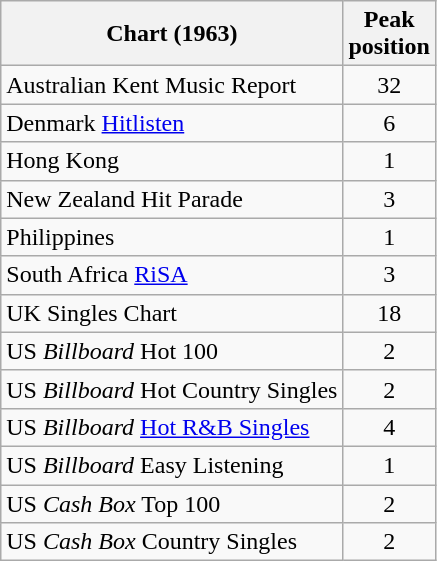<table class="wikitable sortable">
<tr>
<th>Chart (1963)</th>
<th>Peak<br>position</th>
</tr>
<tr>
<td>Australian Kent Music Report</td>
<td style="text-align:center;">32</td>
</tr>
<tr>
<td>Denmark <a href='#'>Hitlisten</a></td>
<td style="text-align:center;">6</td>
</tr>
<tr>
<td>Hong Kong</td>
<td style="text-align:center;">1</td>
</tr>
<tr>
<td>New Zealand Hit Parade</td>
<td style="text-align:center;">3</td>
</tr>
<tr>
<td>Philippines</td>
<td style="text-align:center;">1</td>
</tr>
<tr>
<td>South Africa <a href='#'>RiSA</a></td>
<td style="text-align:center;">3</td>
</tr>
<tr>
<td>UK Singles Chart</td>
<td style="text-align:center;">18</td>
</tr>
<tr>
<td>US <em>Billboard</em> Hot 100</td>
<td style="text-align:center;">2</td>
</tr>
<tr>
<td>US <em>Billboard</em> Hot Country Singles</td>
<td style="text-align:center;">2</td>
</tr>
<tr>
<td>US <em>Billboard</em> <a href='#'>Hot R&B Singles</a></td>
<td style="text-align:center;">4</td>
</tr>
<tr>
<td>US <em>Billboard</em> Easy Listening</td>
<td style="text-align:center;">1</td>
</tr>
<tr>
<td>US <em>Cash Box</em> Top 100</td>
<td style="text-align:center;">2</td>
</tr>
<tr>
<td>US <em>Cash Box</em> Country Singles</td>
<td style="text-align:center;">2</td>
</tr>
</table>
